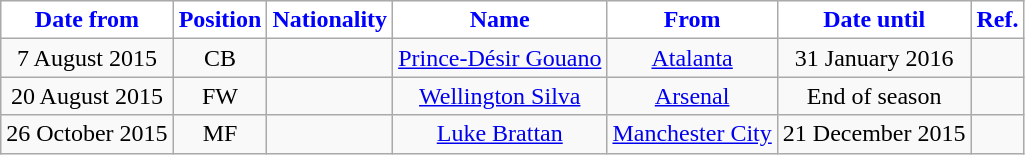<table class="wikitable" style="text-align:center;">
<tr>
<th style="background:#FFFFFF; color:#0000FF;">Date from</th>
<th style="background:#FFFFFF; color:#0000FF;">Position</th>
<th style="background:#FFFFFF; color:#0000FF;">Nationality</th>
<th style="background:#FFFFFF; color:#0000FF;">Name</th>
<th style="background:#FFFFFF; color:#0000FF;">From</th>
<th style="background:#FFFFFF; color:#0000FF;">Date until</th>
<th style="background:#FFFFFF; color:#0000FF;">Ref.</th>
</tr>
<tr>
<td>7 August 2015</td>
<td>CB</td>
<td></td>
<td><a href='#'>Prince-Désir Gouano</a></td>
<td><a href='#'>Atalanta</a></td>
<td>31 January 2016</td>
<td></td>
</tr>
<tr>
<td>20 August 2015</td>
<td>FW</td>
<td></td>
<td><a href='#'>Wellington Silva</a></td>
<td><a href='#'>Arsenal</a></td>
<td>End of season</td>
<td></td>
</tr>
<tr>
<td>26 October 2015</td>
<td>MF</td>
<td></td>
<td><a href='#'>Luke Brattan</a></td>
<td><a href='#'>Manchester City</a></td>
<td>21 December 2015</td>
<td></td>
</tr>
</table>
